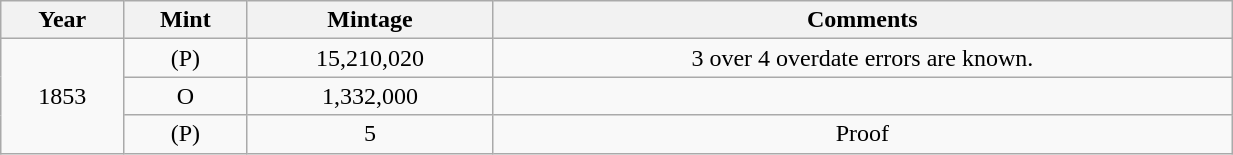<table class="wikitable sortable" style="min-width:65%; text-align:center;">
<tr>
<th width="10%">Year</th>
<th width="10%">Mint</th>
<th width="20%">Mintage</th>
<th width="60%">Comments</th>
</tr>
<tr>
<td rowspan="3">1853</td>
<td>(P)</td>
<td>15,210,020</td>
<td>3 over 4 overdate errors are known.</td>
</tr>
<tr>
<td>O</td>
<td>1,332,000</td>
<td></td>
</tr>
<tr>
<td>(P)</td>
<td>5</td>
<td>Proof</td>
</tr>
</table>
